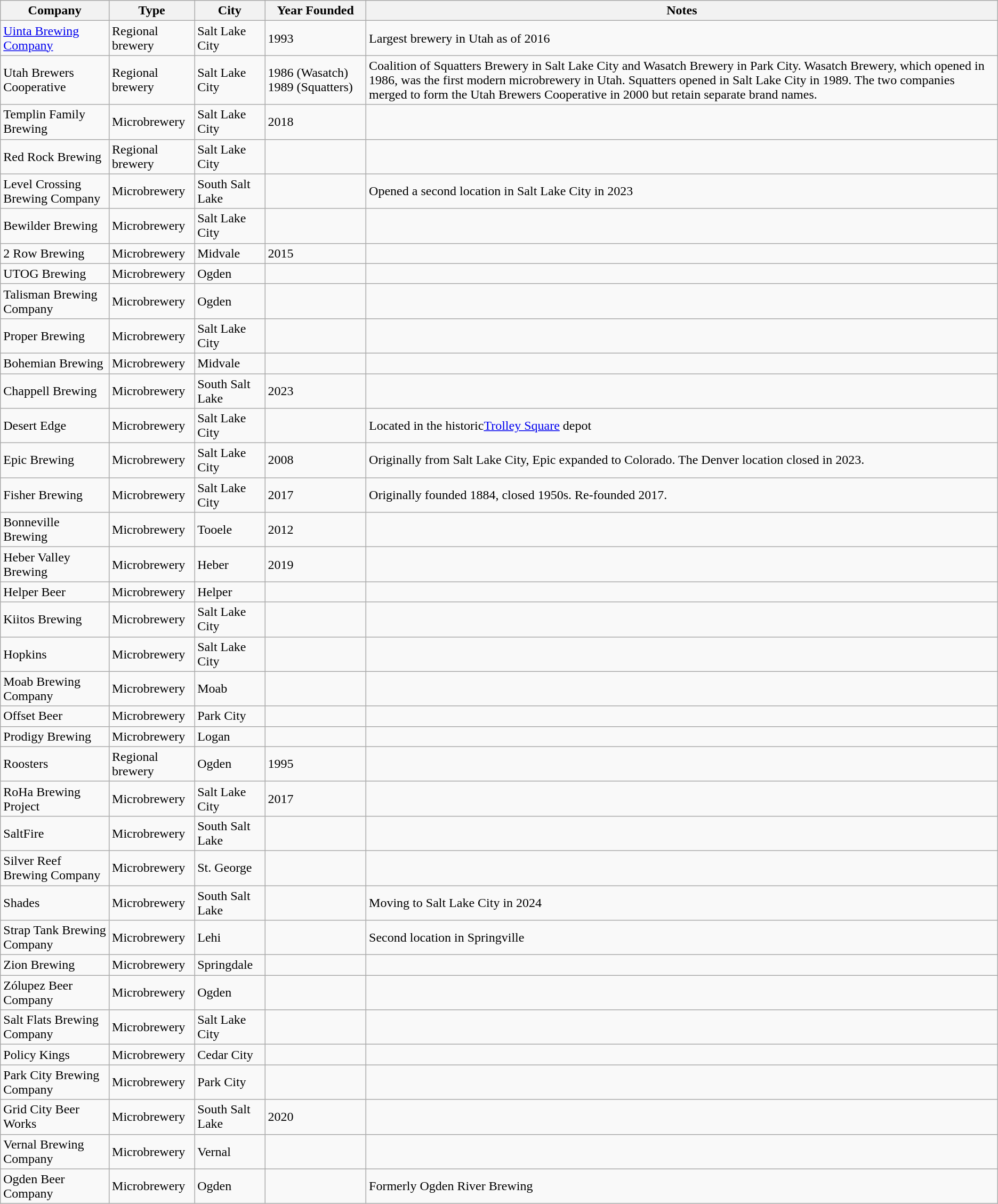<table class="wikitable sortable">
<tr>
<th>Company</th>
<th>Type</th>
<th>City</th>
<th>Year Founded</th>
<th>Notes</th>
</tr>
<tr>
<td><a href='#'>Uinta Brewing Company</a></td>
<td>Regional brewery</td>
<td>Salt Lake City</td>
<td>1993</td>
<td>Largest brewery in Utah as of 2016</td>
</tr>
<tr>
<td>Utah Brewers Cooperative</td>
<td>Regional brewery</td>
<td>Salt Lake City</td>
<td>1986 (Wasatch) 1989 (Squatters)</td>
<td>Coalition of Squatters Brewery in Salt Lake City and Wasatch Brewery in Park City. Wasatch Brewery, which opened in 1986, was the first modern microbrewery in Utah. Squatters opened in Salt Lake City in 1989. The two companies merged to form the Utah Brewers Cooperative in 2000 but retain separate brand names.</td>
</tr>
<tr>
<td>Templin Family Brewing</td>
<td>Microbrewery</td>
<td>Salt Lake City</td>
<td>2018</td>
<td></td>
</tr>
<tr>
<td>Red Rock Brewing</td>
<td>Regional brewery</td>
<td>Salt Lake City</td>
<td></td>
<td></td>
</tr>
<tr>
<td>Level Crossing Brewing Company</td>
<td>Microbrewery</td>
<td>South Salt Lake</td>
<td></td>
<td>Opened a second location in Salt Lake City in 2023</td>
</tr>
<tr>
<td>Bewilder Brewing</td>
<td>Microbrewery</td>
<td>Salt Lake City</td>
<td></td>
<td></td>
</tr>
<tr>
<td>2 Row Brewing</td>
<td>Microbrewery</td>
<td>Midvale</td>
<td>2015</td>
<td></td>
</tr>
<tr>
<td>UTOG Brewing</td>
<td>Microbrewery</td>
<td>Ogden</td>
<td></td>
<td></td>
</tr>
<tr>
<td>Talisman Brewing Company</td>
<td>Microbrewery</td>
<td>Ogden</td>
<td></td>
<td></td>
</tr>
<tr>
<td>Proper Brewing</td>
<td>Microbrewery</td>
<td>Salt Lake City</td>
<td></td>
<td></td>
</tr>
<tr>
<td>Bohemian Brewing</td>
<td>Microbrewery</td>
<td>Midvale</td>
<td></td>
<td></td>
</tr>
<tr>
<td>Chappell Brewing</td>
<td>Microbrewery</td>
<td>South Salt Lake</td>
<td>2023</td>
<td></td>
</tr>
<tr>
<td>Desert Edge</td>
<td>Microbrewery</td>
<td>Salt Lake City</td>
<td></td>
<td>Located in the historic<a href='#'>Trolley Square</a> depot</td>
</tr>
<tr>
<td>Epic Brewing</td>
<td>Microbrewery</td>
<td>Salt Lake City</td>
<td>2008</td>
<td>Originally from Salt Lake City, Epic expanded to Colorado. The Denver location closed in 2023.</td>
</tr>
<tr>
<td>Fisher Brewing</td>
<td>Microbrewery</td>
<td>Salt Lake City</td>
<td>2017</td>
<td>Originally founded 1884, closed 1950s. Re-founded 2017.</td>
</tr>
<tr>
<td>Bonneville Brewing</td>
<td>Microbrewery</td>
<td>Tooele</td>
<td>2012</td>
<td></td>
</tr>
<tr>
<td>Heber Valley Brewing</td>
<td>Microbrewery</td>
<td>Heber</td>
<td>2019</td>
<td></td>
</tr>
<tr>
<td>Helper Beer</td>
<td>Microbrewery</td>
<td>Helper</td>
<td></td>
<td></td>
</tr>
<tr>
<td>Kiitos Brewing</td>
<td>Microbrewery</td>
<td>Salt Lake City</td>
<td></td>
<td></td>
</tr>
<tr>
<td>Hopkins</td>
<td>Microbrewery</td>
<td>Salt Lake City</td>
<td></td>
<td></td>
</tr>
<tr>
<td>Moab Brewing Company</td>
<td>Microbrewery</td>
<td>Moab</td>
<td></td>
<td></td>
</tr>
<tr>
<td>Offset Beer</td>
<td>Microbrewery</td>
<td>Park City</td>
<td></td>
<td></td>
</tr>
<tr>
<td>Prodigy Brewing</td>
<td>Microbrewery</td>
<td>Logan</td>
<td></td>
<td></td>
</tr>
<tr>
<td>Roosters</td>
<td>Regional brewery</td>
<td>Ogden</td>
<td>1995</td>
<td></td>
</tr>
<tr>
<td>RoHa Brewing Project</td>
<td>Microbrewery</td>
<td>Salt Lake City</td>
<td>2017</td>
<td></td>
</tr>
<tr>
<td>SaltFire</td>
<td>Microbrewery</td>
<td>South Salt Lake</td>
<td></td>
<td></td>
</tr>
<tr>
<td>Silver Reef Brewing Company</td>
<td>Microbrewery</td>
<td>St. George</td>
<td></td>
<td></td>
</tr>
<tr>
<td>Shades</td>
<td>Microbrewery</td>
<td>South Salt Lake</td>
<td></td>
<td>Moving to Salt Lake City in 2024</td>
</tr>
<tr>
<td>Strap Tank Brewing Company</td>
<td>Microbrewery</td>
<td>Lehi</td>
<td></td>
<td>Second location in Springville</td>
</tr>
<tr>
<td>Zion Brewing</td>
<td>Microbrewery</td>
<td>Springdale</td>
<td></td>
<td></td>
</tr>
<tr>
<td>Zólupez Beer Company</td>
<td>Microbrewery</td>
<td>Ogden</td>
<td></td>
<td></td>
</tr>
<tr>
<td>Salt Flats Brewing Company</td>
<td>Microbrewery</td>
<td>Salt Lake City</td>
<td></td>
<td></td>
</tr>
<tr>
<td>Policy Kings</td>
<td>Microbrewery</td>
<td>Cedar City</td>
<td></td>
<td></td>
</tr>
<tr>
<td>Park City Brewing Company</td>
<td>Microbrewery</td>
<td>Park City</td>
<td></td>
<td></td>
</tr>
<tr>
<td>Grid City Beer Works</td>
<td>Microbrewery</td>
<td>South Salt Lake</td>
<td>2020</td>
<td></td>
</tr>
<tr>
<td>Vernal Brewing Company</td>
<td>Microbrewery</td>
<td>Vernal</td>
<td></td>
<td></td>
</tr>
<tr>
<td>Ogden Beer Company</td>
<td>Microbrewery</td>
<td>Ogden</td>
<td></td>
<td>Formerly Ogden River Brewing</td>
</tr>
</table>
